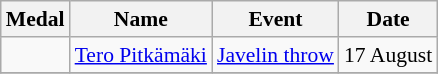<table class="wikitable" style="font-size:90%">
<tr>
<th>Medal</th>
<th>Name</th>
<th>Event</th>
<th>Date</th>
</tr>
<tr>
<td></td>
<td><a href='#'>Tero Pitkämäki</a></td>
<td><a href='#'>Javelin throw</a></td>
<td>17 August</td>
</tr>
<tr>
</tr>
</table>
